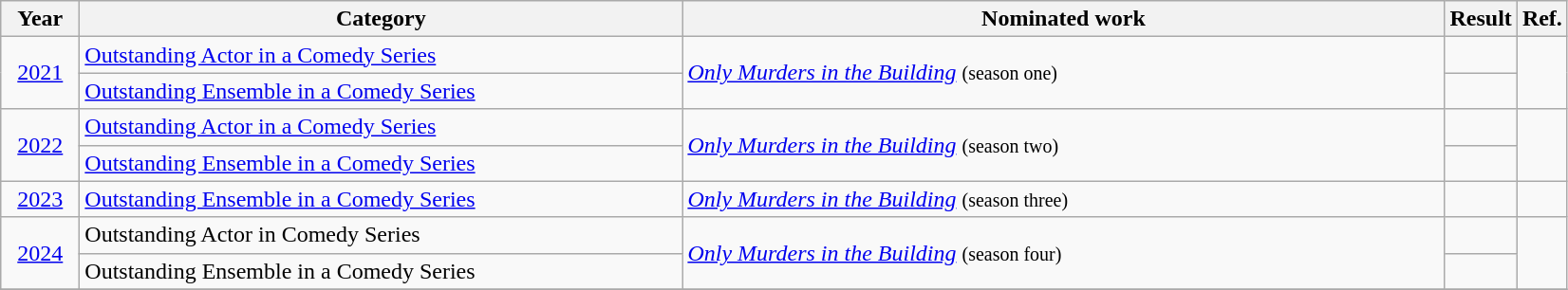<table class=wikitable>
<tr>
<th scope="col" style="width:3em;">Year</th>
<th scope="col" style="width:26em;">Category</th>
<th scope="col" style="width:33em;">Nominated work</th>
<th scope="col" style="width:2em;">Result</th>
<th>Ref.</th>
</tr>
<tr>
<td rowspan="2" align="center"><a href='#'>2021</a></td>
<td><a href='#'>Outstanding Actor in a Comedy Series</a></td>
<td rowspan="2"><em><a href='#'>Only Murders in the Building</a></em> <small> (season one) </small></td>
<td></td>
<td rowspan="2" align="center"></td>
</tr>
<tr>
<td><a href='#'>Outstanding Ensemble in a Comedy Series</a></td>
<td></td>
</tr>
<tr>
<td rowspan="2" align="center"><a href='#'>2022</a></td>
<td><a href='#'>Outstanding Actor in a Comedy Series</a></td>
<td rowspan="2"><em><a href='#'>Only Murders in the Building</a></em> <small> (season two) </small></td>
<td></td>
<td rowspan="2" align="center"></td>
</tr>
<tr>
<td><a href='#'>Outstanding Ensemble in a Comedy Series</a></td>
<td></td>
</tr>
<tr>
<td align="center"><a href='#'>2023</a></td>
<td><a href='#'>Outstanding Ensemble in a Comedy Series</a></td>
<td rowspan="1"><em><a href='#'>Only Murders in the Building</a></em> <small> (season three) </small></td>
<td></td>
<td align="center"></td>
</tr>
<tr>
<td align="center", rowspan=2><a href='#'>2024</a></td>
<td>Outstanding Actor in Comedy Series</td>
<td rowspan="2"><em><a href='#'>Only Murders in the Building</a></em> <small> (season four) </small></td>
<td></td>
<td rowspan=2 align="center"></td>
</tr>
<tr>
<td>Outstanding Ensemble in a Comedy Series</td>
<td></td>
</tr>
<tr>
</tr>
</table>
